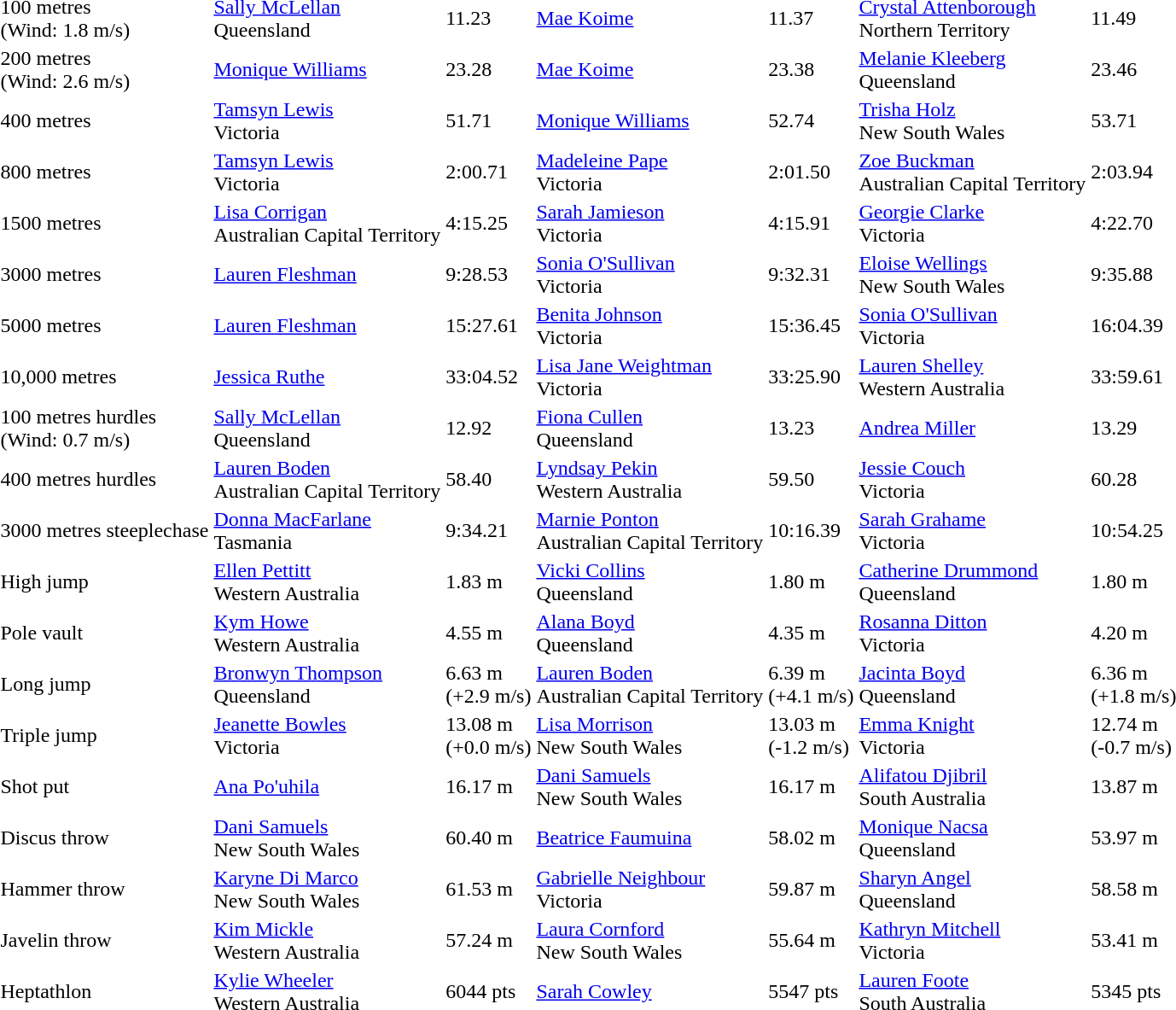<table>
<tr>
<td>100 metres<br>(Wind: 1.8 m/s)</td>
<td><a href='#'>Sally McLellan</a><br>Queensland</td>
<td>11.23</td>
<td><a href='#'>Mae Koime</a><br></td>
<td>11.37</td>
<td><a href='#'>Crystal Attenborough</a><br>Northern Territory</td>
<td>11.49</td>
</tr>
<tr>
<td>200 metres<br>(Wind: 2.6 m/s)</td>
<td><a href='#'>Monique Williams</a><br></td>
<td>23.28</td>
<td><a href='#'>Mae Koime</a><br></td>
<td>23.38</td>
<td><a href='#'>Melanie Kleeberg</a><br>Queensland</td>
<td>23.46</td>
</tr>
<tr>
<td>400 metres</td>
<td><a href='#'>Tamsyn Lewis</a><br>Victoria</td>
<td>51.71</td>
<td><a href='#'>Monique Williams</a><br></td>
<td>52.74</td>
<td><a href='#'>Trisha Holz</a><br>New South Wales</td>
<td>53.71</td>
</tr>
<tr>
<td>800 metres</td>
<td><a href='#'>Tamsyn Lewis</a><br>Victoria</td>
<td>2:00.71</td>
<td><a href='#'>Madeleine Pape</a><br>Victoria</td>
<td>2:01.50</td>
<td><a href='#'>Zoe Buckman</a><br>Australian Capital Territory</td>
<td>2:03.94</td>
</tr>
<tr>
<td>1500 metres</td>
<td><a href='#'>Lisa Corrigan</a><br>Australian Capital Territory</td>
<td>4:15.25</td>
<td><a href='#'>Sarah Jamieson</a><br>Victoria</td>
<td>4:15.91</td>
<td><a href='#'>Georgie Clarke</a><br>Victoria</td>
<td>4:22.70</td>
</tr>
<tr>
<td>3000 metres</td>
<td><a href='#'>Lauren Fleshman</a><br></td>
<td>9:28.53</td>
<td><a href='#'>Sonia O'Sullivan</a><br>Victoria</td>
<td>9:32.31</td>
<td><a href='#'>Eloise Wellings</a><br>New South Wales</td>
<td>9:35.88</td>
</tr>
<tr>
<td>5000 metres</td>
<td><a href='#'>Lauren Fleshman</a><br></td>
<td>15:27.61</td>
<td><a href='#'>Benita Johnson</a><br>Victoria</td>
<td>15:36.45</td>
<td><a href='#'>Sonia O'Sullivan</a><br>Victoria</td>
<td>16:04.39</td>
</tr>
<tr>
<td>10,000 metres</td>
<td><a href='#'>Jessica Ruthe</a><br></td>
<td>33:04.52</td>
<td><a href='#'>Lisa Jane Weightman</a><br>Victoria</td>
<td>33:25.90</td>
<td><a href='#'>Lauren Shelley</a><br>Western Australia</td>
<td>33:59.61</td>
</tr>
<tr>
<td>100 metres hurdles<br>(Wind: 0.7 m/s)</td>
<td><a href='#'>Sally McLellan</a><br>Queensland</td>
<td>12.92</td>
<td><a href='#'>Fiona Cullen</a><br>Queensland</td>
<td>13.23</td>
<td><a href='#'>Andrea Miller</a><br></td>
<td>13.29</td>
</tr>
<tr>
<td>400 metres hurdles</td>
<td><a href='#'>Lauren Boden</a><br>Australian Capital Territory</td>
<td>58.40</td>
<td><a href='#'>Lyndsay Pekin</a><br>Western Australia</td>
<td>59.50</td>
<td><a href='#'>Jessie Couch</a><br>Victoria</td>
<td>60.28</td>
</tr>
<tr>
<td>3000 metres steeplechase</td>
<td><a href='#'>Donna MacFarlane</a><br>Tasmania</td>
<td>9:34.21</td>
<td><a href='#'>Marnie Ponton</a><br>Australian Capital Territory</td>
<td>10:16.39</td>
<td><a href='#'>Sarah Grahame</a><br>Victoria</td>
<td>10:54.25</td>
</tr>
<tr>
<td>High jump</td>
<td><a href='#'>Ellen Pettitt</a><br>Western Australia</td>
<td>1.83 m</td>
<td><a href='#'>Vicki Collins</a><br>Queensland</td>
<td>1.80 m</td>
<td><a href='#'>Catherine Drummond</a><br>Queensland</td>
<td>1.80 m</td>
</tr>
<tr>
<td>Pole vault</td>
<td><a href='#'>Kym Howe</a><br>Western Australia</td>
<td>4.55 m</td>
<td><a href='#'>Alana Boyd</a><br>Queensland</td>
<td>4.35 m</td>
<td><a href='#'>Rosanna Ditton</a><br>Victoria</td>
<td>4.20 m</td>
</tr>
<tr>
<td>Long jump</td>
<td><a href='#'>Bronwyn Thompson</a><br>Queensland</td>
<td>6.63 m <br>(+2.9 m/s)</td>
<td><a href='#'>Lauren Boden</a><br>Australian Capital Territory</td>
<td>6.39 m <br>(+4.1 m/s)</td>
<td><a href='#'>Jacinta Boyd</a><br>Queensland</td>
<td>6.36 m <br>(+1.8 m/s)</td>
</tr>
<tr>
<td>Triple jump</td>
<td><a href='#'>Jeanette Bowles</a><br>Victoria</td>
<td>13.08 m <br>(+0.0 m/s)</td>
<td><a href='#'>Lisa Morrison</a><br>New South Wales</td>
<td>13.03 m <br>(-1.2 m/s)</td>
<td><a href='#'>Emma Knight</a><br>Victoria</td>
<td>12.74 m <br>(-0.7 m/s)</td>
</tr>
<tr>
<td>Shot put</td>
<td><a href='#'>Ana Po'uhila</a><br></td>
<td>16.17 m</td>
<td><a href='#'>Dani Samuels</a><br>New South Wales</td>
<td>16.17 m</td>
<td><a href='#'>Alifatou Djibril</a><br>South Australia</td>
<td>13.87 m</td>
</tr>
<tr>
<td>Discus throw</td>
<td><a href='#'>Dani Samuels</a><br>New South Wales</td>
<td>60.40 m</td>
<td><a href='#'>Beatrice Faumuina</a><br></td>
<td>58.02 m</td>
<td><a href='#'>Monique Nacsa</a><br>Queensland</td>
<td>53.97 m</td>
</tr>
<tr>
<td>Hammer throw</td>
<td><a href='#'>Karyne Di Marco</a><br>New South Wales</td>
<td>61.53 m</td>
<td><a href='#'>Gabrielle Neighbour</a><br>Victoria</td>
<td>59.87 m</td>
<td><a href='#'>Sharyn Angel</a><br>Queensland</td>
<td>58.58 m</td>
</tr>
<tr>
<td>Javelin throw</td>
<td><a href='#'>Kim Mickle</a><br>Western Australia</td>
<td>57.24 m</td>
<td><a href='#'>Laura Cornford</a><br>New South Wales</td>
<td>55.64 m</td>
<td><a href='#'>Kathryn Mitchell</a><br>Victoria</td>
<td>53.41 m</td>
</tr>
<tr>
<td>Heptathlon</td>
<td><a href='#'>Kylie Wheeler</a><br>Western Australia</td>
<td>6044 pts</td>
<td><a href='#'>Sarah Cowley</a><br></td>
<td>5547 pts</td>
<td><a href='#'>Lauren Foote</a><br>South Australia</td>
<td>5345 pts</td>
</tr>
<tr>
</tr>
</table>
